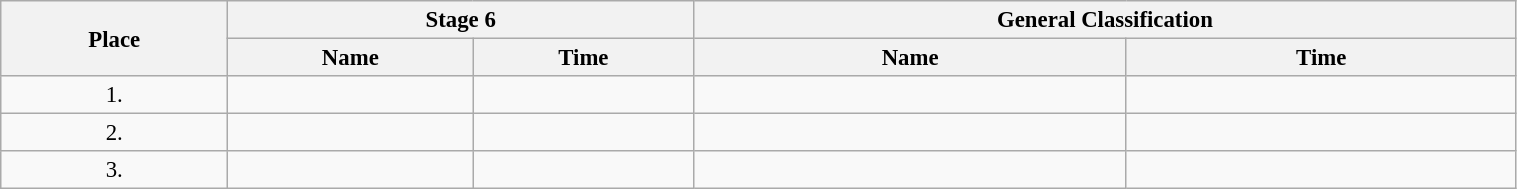<table class=wikitable style="font-size:95%" width="80%">
<tr>
<th rowspan="2">Place</th>
<th colspan="2">Stage 6</th>
<th colspan="2">General Classification</th>
</tr>
<tr>
<th>Name</th>
<th>Time</th>
<th>Name</th>
<th>Time</th>
</tr>
<tr>
<td align="center">1.</td>
<td></td>
<td></td>
<td></td>
<td></td>
</tr>
<tr>
<td align="center">2.</td>
<td></td>
<td></td>
<td></td>
<td></td>
</tr>
<tr>
<td align="center">3.</td>
<td></td>
<td></td>
<td></td>
<td></td>
</tr>
</table>
